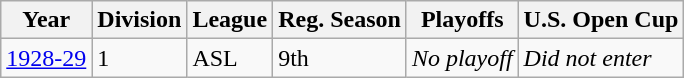<table class="wikitable">
<tr>
<th>Year</th>
<th>Division</th>
<th>League</th>
<th>Reg. Season</th>
<th>Playoffs</th>
<th>U.S. Open Cup</th>
</tr>
<tr>
<td><a href='#'>1928-29</a></td>
<td>1</td>
<td>ASL</td>
<td>9th</td>
<td><em>No playoff</em></td>
<td><em>Did not enter</em></td>
</tr>
</table>
